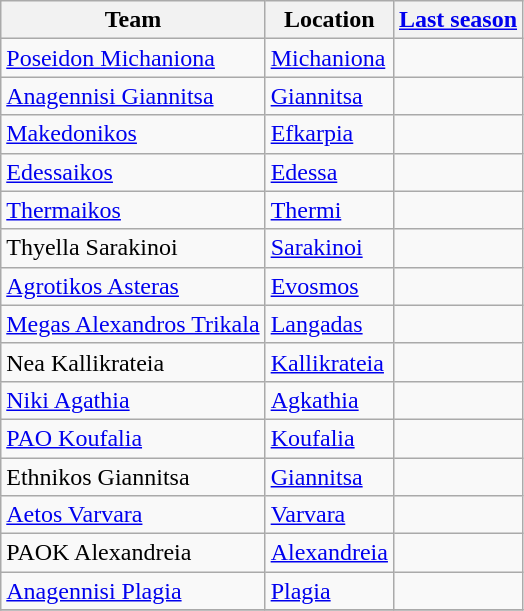<table class="wikitable sortable">
<tr>
<th>Team</th>
<th>Location</th>
<th><a href='#'>Last season</a></th>
</tr>
<tr>
<td><a href='#'>Poseidon Michaniona</a></td>
<td><a href='#'>Michaniona</a></td>
<td></td>
</tr>
<tr>
<td><a href='#'>Anagennisi Giannitsa</a></td>
<td><a href='#'>Giannitsa</a></td>
<td></td>
</tr>
<tr>
<td><a href='#'>Makedonikos</a></td>
<td><a href='#'>Efkarpia</a></td>
<td></td>
</tr>
<tr>
<td><a href='#'>Edessaikos</a></td>
<td><a href='#'>Edessa</a></td>
<td></td>
</tr>
<tr>
<td><a href='#'>Thermaikos</a></td>
<td><a href='#'>Thermi</a></td>
<td></td>
</tr>
<tr>
<td>Thyella Sarakinoi</td>
<td><a href='#'>Sarakinoi</a></td>
<td></td>
</tr>
<tr>
<td><a href='#'>Agrotikos Asteras</a></td>
<td><a href='#'>Evosmos</a></td>
<td></td>
</tr>
<tr>
<td><a href='#'>Megas Alexandros Trikala</a></td>
<td><a href='#'>Langadas</a></td>
<td></td>
</tr>
<tr>
<td>Nea Kallikrateia</td>
<td><a href='#'>Kallikrateia</a></td>
<td></td>
</tr>
<tr>
<td><a href='#'>Niki Agathia</a></td>
<td><a href='#'>Agkathia</a></td>
<td></td>
</tr>
<tr>
<td><a href='#'>PAO Koufalia</a></td>
<td><a href='#'>Koufalia</a></td>
<td></td>
</tr>
<tr>
<td>Ethnikos Giannitsa</td>
<td><a href='#'>Giannitsa</a></td>
<td></td>
</tr>
<tr>
<td><a href='#'>Aetos Varvara</a></td>
<td><a href='#'>Varvara</a></td>
<td></td>
</tr>
<tr>
<td>PAOK Alexandreia</td>
<td><a href='#'>Alexandreia</a></td>
<td></td>
</tr>
<tr>
<td><a href='#'>Anagennisi Plagia</a></td>
<td><a href='#'>Plagia</a></td>
<td></td>
</tr>
<tr>
</tr>
</table>
